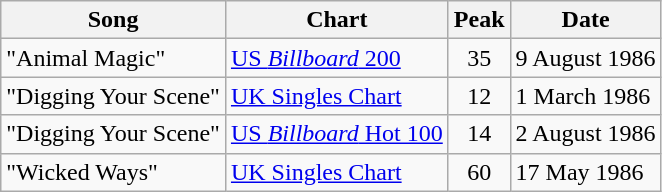<table class=wikitable>
<tr>
<th>Song</th>
<th>Chart</th>
<th>Peak</th>
<th>Date</th>
</tr>
<tr>
<td>"Animal Magic"</td>
<td><a href='#'>US <em>Billboard</em> 200</a></td>
<td style="text-align:center;">35</td>
<td>9 August 1986</td>
</tr>
<tr>
<td>"Digging Your Scene"</td>
<td><a href='#'>UK Singles Chart</a></td>
<td style="text-align:center;">12</td>
<td>1 March 1986</td>
</tr>
<tr>
<td>"Digging Your Scene"</td>
<td><a href='#'>US <em>Billboard</em> Hot 100</a></td>
<td style="text-align:center;">14</td>
<td>2 August 1986</td>
</tr>
<tr>
<td>"Wicked Ways"</td>
<td><a href='#'>UK Singles Chart</a></td>
<td style="text-align:center;">60</td>
<td>17 May 1986</td>
</tr>
</table>
